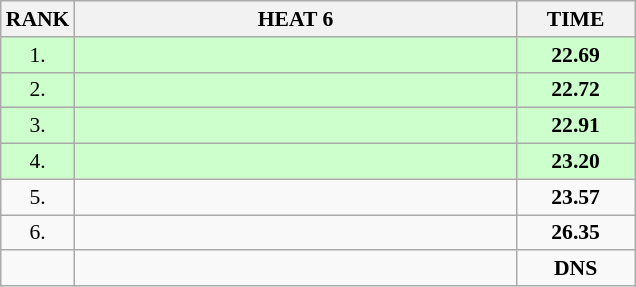<table class="wikitable" style="border-collapse: collapse; font-size: 90%;">
<tr>
<th>RANK</th>
<th style="width: 20em">HEAT 6</th>
<th style="width: 5em">TIME</th>
</tr>
<tr style="background:#ccffcc;">
<td align="center">1.</td>
<td></td>
<td align="center"><strong>22.69</strong></td>
</tr>
<tr style="background:#ccffcc;">
<td align="center">2.</td>
<td></td>
<td align="center"><strong>22.72</strong></td>
</tr>
<tr style="background:#ccffcc;">
<td align="center">3.</td>
<td></td>
<td align="center"><strong>22.91</strong></td>
</tr>
<tr style="background:#ccffcc;">
<td align="center">4.</td>
<td></td>
<td align="center"><strong>23.20</strong></td>
</tr>
<tr>
<td align="center">5.</td>
<td></td>
<td align="center"><strong>23.57</strong></td>
</tr>
<tr>
<td align="center">6.</td>
<td></td>
<td align="center"><strong>26.35</strong></td>
</tr>
<tr>
<td align="center"></td>
<td></td>
<td align="center"><strong>DNS</strong></td>
</tr>
</table>
